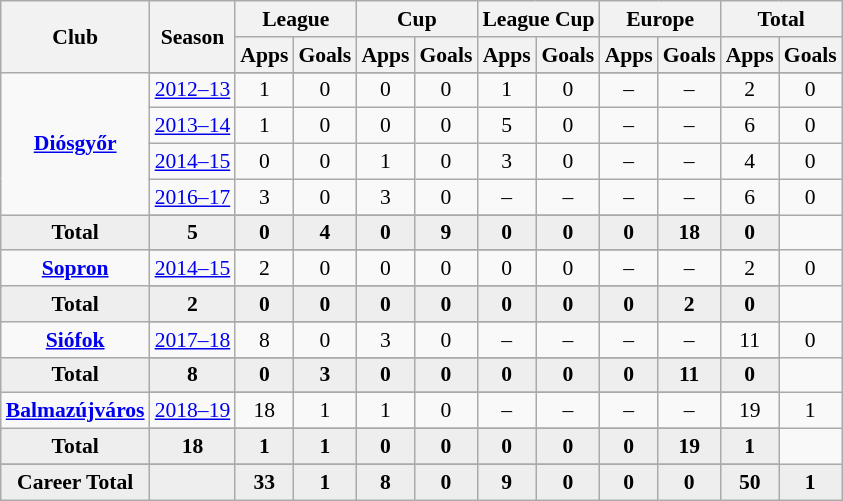<table class="wikitable" style="font-size:90%; text-align: center;">
<tr>
<th rowspan="2">Club</th>
<th rowspan="2">Season</th>
<th colspan="2">League</th>
<th colspan="2">Cup</th>
<th colspan="2">League Cup</th>
<th colspan="2">Europe</th>
<th colspan="2">Total</th>
</tr>
<tr>
<th>Apps</th>
<th>Goals</th>
<th>Apps</th>
<th>Goals</th>
<th>Apps</th>
<th>Goals</th>
<th>Apps</th>
<th>Goals</th>
<th>Apps</th>
<th>Goals</th>
</tr>
<tr ||-||-||-|->
<td rowspan="6" valign="center"><strong><a href='#'>Diósgyőr</a></strong></td>
</tr>
<tr>
<td><a href='#'>2012–13</a></td>
<td>1</td>
<td>0</td>
<td>0</td>
<td>0</td>
<td>1</td>
<td>0</td>
<td>–</td>
<td>–</td>
<td>2</td>
<td>0</td>
</tr>
<tr>
<td><a href='#'>2013–14</a></td>
<td>1</td>
<td>0</td>
<td>0</td>
<td>0</td>
<td>5</td>
<td>0</td>
<td>–</td>
<td>–</td>
<td>6</td>
<td>0</td>
</tr>
<tr>
<td><a href='#'>2014–15</a></td>
<td>0</td>
<td>0</td>
<td>1</td>
<td>0</td>
<td>3</td>
<td>0</td>
<td>–</td>
<td>–</td>
<td>4</td>
<td>0</td>
</tr>
<tr>
<td><a href='#'>2016–17</a></td>
<td>3</td>
<td>0</td>
<td>3</td>
<td>0</td>
<td>–</td>
<td>–</td>
<td>–</td>
<td>–</td>
<td>6</td>
<td>0</td>
</tr>
<tr>
</tr>
<tr style="font-weight:bold; background-color:#eeeeee;">
<td>Total</td>
<td>5</td>
<td>0</td>
<td>4</td>
<td>0</td>
<td>9</td>
<td>0</td>
<td>0</td>
<td>0</td>
<td>18</td>
<td>0</td>
</tr>
<tr>
<td rowspan="3" valign="center"><strong><a href='#'>Sopron</a></strong></td>
</tr>
<tr>
<td><a href='#'>2014–15</a></td>
<td>2</td>
<td>0</td>
<td>0</td>
<td>0</td>
<td>0</td>
<td>0</td>
<td>–</td>
<td>–</td>
<td>2</td>
<td>0</td>
</tr>
<tr>
</tr>
<tr style="font-weight:bold; background-color:#eeeeee;">
<td>Total</td>
<td>2</td>
<td>0</td>
<td>0</td>
<td>0</td>
<td>0</td>
<td>0</td>
<td>0</td>
<td>0</td>
<td>2</td>
<td>0</td>
</tr>
<tr>
<td rowspan="3" valign="center"><strong><a href='#'>Siófok</a></strong></td>
</tr>
<tr>
<td><a href='#'>2017–18</a></td>
<td>8</td>
<td>0</td>
<td>3</td>
<td>0</td>
<td>–</td>
<td>–</td>
<td>–</td>
<td>–</td>
<td>11</td>
<td>0</td>
</tr>
<tr>
</tr>
<tr style="font-weight:bold; background-color:#eeeeee;">
<td>Total</td>
<td>8</td>
<td>0</td>
<td>3</td>
<td>0</td>
<td>0</td>
<td>0</td>
<td>0</td>
<td>0</td>
<td>11</td>
<td>0</td>
</tr>
<tr>
<td rowspan="3" valign="center"><strong><a href='#'>Balmazújváros</a></strong></td>
</tr>
<tr>
<td><a href='#'>2018–19</a></td>
<td>18</td>
<td>1</td>
<td>1</td>
<td>0</td>
<td>–</td>
<td>–</td>
<td>–</td>
<td>–</td>
<td>19</td>
<td>1</td>
</tr>
<tr>
</tr>
<tr style="font-weight:bold; background-color:#eeeeee;">
<td>Total</td>
<td>18</td>
<td>1</td>
<td>1</td>
<td>0</td>
<td>0</td>
<td>0</td>
<td>0</td>
<td>0</td>
<td>19</td>
<td>1</td>
</tr>
<tr>
</tr>
<tr style="font-weight:bold; background-color:#eeeeee;">
<td rowspan="1" valign="top"><strong>Career Total</strong></td>
<td></td>
<td><strong>33</strong></td>
<td><strong>1</strong></td>
<td><strong>8</strong></td>
<td><strong>0</strong></td>
<td><strong>9</strong></td>
<td><strong>0</strong></td>
<td><strong>0</strong></td>
<td><strong>0</strong></td>
<td><strong>50</strong></td>
<td><strong>1</strong></td>
</tr>
</table>
